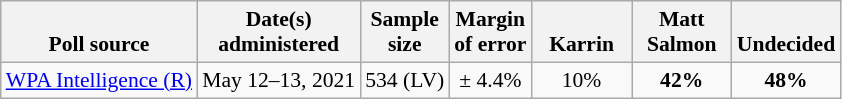<table class="wikitable" style="font-size:90%;text-align:center;">
<tr valign=bottom>
<th>Poll source</th>
<th>Date(s)<br>administered</th>
<th>Sample<br>size</th>
<th>Margin<br>of error</th>
<th style="width:60px;">Karrin<br></th>
<th style="width:60px;">Matt<br>Salmon</th>
<th>Undecided</th>
</tr>
<tr>
<td style="text-align:left;"><a href='#'>WPA Intelligence (R)</a></td>
<td>May 12–13, 2021</td>
<td>534 (LV)</td>
<td>± 4.4%</td>
<td>10%</td>
<td><strong>42%</strong></td>
<td><strong>48%</strong></td>
</tr>
</table>
